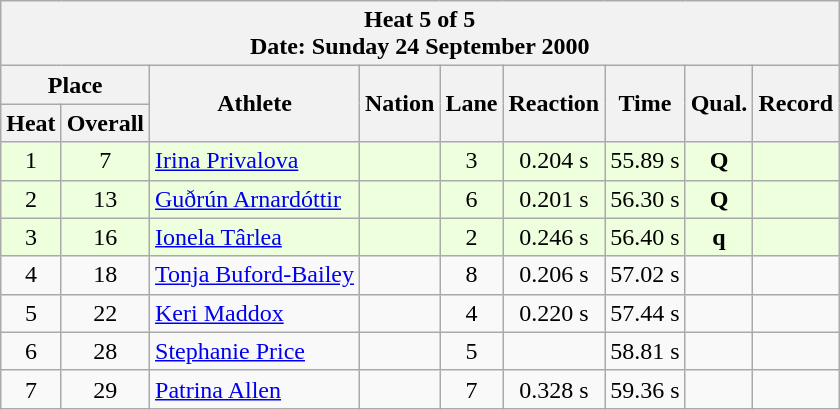<table class="wikitable sortable">
<tr>
<th colspan=9>Heat 5 of 5 <br> Date: Sunday 24 September 2000 <br></th>
</tr>
<tr>
<th colspan=2>Place</th>
<th rowspan=2>Athlete</th>
<th rowspan=2>Nation</th>
<th rowspan=2>Lane</th>
<th rowspan=2>Reaction</th>
<th rowspan=2>Time</th>
<th rowspan=2>Qual.</th>
<th rowspan=2>Record</th>
</tr>
<tr>
<th>Heat</th>
<th>Overall</th>
</tr>
<tr bgcolor = "eeffdd">
<td align="center">1</td>
<td align="center">7</td>
<td align="left"><a href='#'>Irina Privalova</a></td>
<td align="left"></td>
<td align="center">3</td>
<td align="center">0.204 s</td>
<td align="center">55.89 s</td>
<td align="center"><strong>Q</strong></td>
<td align="center"></td>
</tr>
<tr bgcolor = "eeffdd">
<td align="center">2</td>
<td align="center">13</td>
<td align="left"><a href='#'>Guðrún Arnardóttir</a></td>
<td align="left"></td>
<td align="center">6</td>
<td align="center">0.201 s</td>
<td align="center">56.30 s</td>
<td align="center"><strong>Q</strong></td>
<td align="center"></td>
</tr>
<tr bgcolor = "eeffdd">
<td align="center">3</td>
<td align="center">16</td>
<td align="left"><a href='#'>Ionela Târlea</a></td>
<td align="left"></td>
<td align="center">2</td>
<td align="center">0.246 s</td>
<td align="center">56.40 s</td>
<td align="center"><strong>q</strong></td>
<td align="center"></td>
</tr>
<tr>
<td align="center">4</td>
<td align="center">18</td>
<td align="left"><a href='#'>Tonja Buford-Bailey</a></td>
<td align="left"></td>
<td align="center">8</td>
<td align="center">0.206 s</td>
<td align="center">57.02 s</td>
<td align="center"></td>
<td align="center"></td>
</tr>
<tr>
<td align="center">5</td>
<td align="center">22</td>
<td align="left"><a href='#'>Keri Maddox</a></td>
<td align="left"></td>
<td align="center">4</td>
<td align="center">0.220 s</td>
<td align="center">57.44 s</td>
<td align="center"></td>
<td align="center"></td>
</tr>
<tr>
<td align="center">6</td>
<td align="center">28</td>
<td align="left"><a href='#'>Stephanie Price</a></td>
<td align="left"></td>
<td align="center">5</td>
<td align="center"></td>
<td align="center">58.81 s</td>
<td align="center"></td>
<td align="center"></td>
</tr>
<tr>
<td align="center">7</td>
<td align="center">29</td>
<td align="left"><a href='#'>Patrina Allen</a></td>
<td align="left"></td>
<td align="center">7</td>
<td align="center">0.328 s</td>
<td align="center">59.36 s</td>
<td align="center"></td>
<td align="center"></td>
</tr>
</table>
